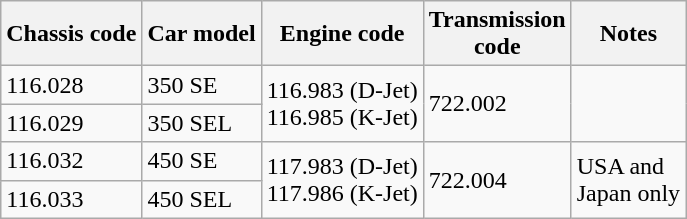<table class="wikitable collapsible collapsed">
<tr>
<th>Chassis code</th>
<th>Car model</th>
<th>Engine code</th>
<th>Transmission<br>code</th>
<th>Notes</th>
</tr>
<tr>
<td>116.028</td>
<td>350 SE</td>
<td rowspan="2">116.983 (D-Jet)<br>116.985 (K-Jet)</td>
<td rowspan="2">722.002</td>
</tr>
<tr>
<td>116.029</td>
<td>350 SEL</td>
</tr>
<tr>
<td>116.032</td>
<td>450 SE</td>
<td rowspan="2">117.983 (D-Jet)<br>117.986 (K-Jet)</td>
<td rowspan="2">722.004</td>
<td rowspan="2">USA and<br>Japan only</td>
</tr>
<tr>
<td>116.033</td>
<td>450 SEL</td>
</tr>
</table>
